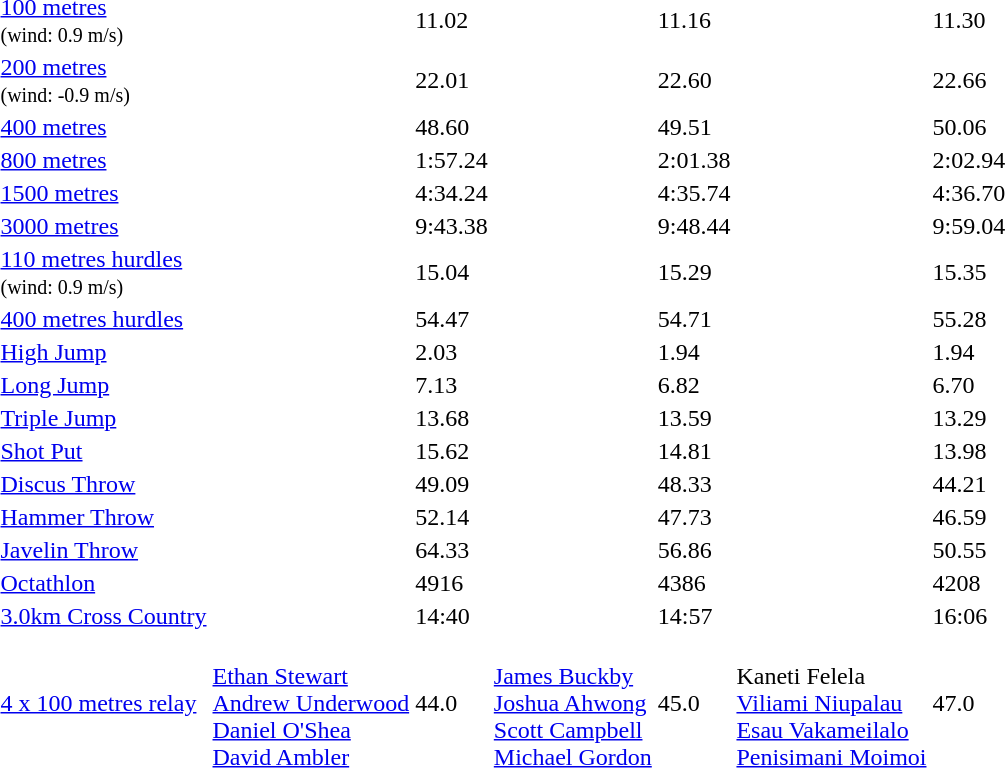<table>
<tr>
<td><a href='#'>100 metres</a> <br> <small>(wind: 0.9 m/s)</small></td>
<td></td>
<td>11.02</td>
<td></td>
<td>11.16</td>
<td></td>
<td>11.30</td>
</tr>
<tr>
<td><a href='#'>200 metres</a> <br> <small>(wind: -0.9 m/s)</small></td>
<td></td>
<td>22.01</td>
<td></td>
<td>22.60</td>
<td></td>
<td>22.66</td>
</tr>
<tr>
<td><a href='#'>400 metres</a></td>
<td></td>
<td>48.60</td>
<td></td>
<td>49.51</td>
<td></td>
<td>50.06</td>
</tr>
<tr>
<td><a href='#'>800 metres</a></td>
<td></td>
<td>1:57.24</td>
<td></td>
<td>2:01.38</td>
<td></td>
<td>2:02.94</td>
</tr>
<tr>
<td><a href='#'>1500 metres</a></td>
<td></td>
<td>4:34.24</td>
<td></td>
<td>4:35.74</td>
<td></td>
<td>4:36.70</td>
</tr>
<tr>
<td><a href='#'>3000 metres</a></td>
<td></td>
<td>9:43.38</td>
<td></td>
<td>9:48.44</td>
<td></td>
<td>9:59.04</td>
</tr>
<tr>
<td><a href='#'>110 metres hurdles</a> <br> <small>(wind: 0.9 m/s)</small></td>
<td></td>
<td>15.04</td>
<td></td>
<td>15.29</td>
<td></td>
<td>15.35</td>
</tr>
<tr>
<td><a href='#'>400 metres hurdles</a></td>
<td></td>
<td>54.47</td>
<td></td>
<td>54.71</td>
<td></td>
<td>55.28</td>
</tr>
<tr>
<td><a href='#'>High Jump</a></td>
<td></td>
<td>2.03</td>
<td></td>
<td>1.94</td>
<td></td>
<td>1.94</td>
</tr>
<tr>
<td><a href='#'>Long Jump</a></td>
<td></td>
<td>7.13</td>
<td></td>
<td>6.82</td>
<td></td>
<td>6.70</td>
</tr>
<tr>
<td><a href='#'>Triple Jump</a></td>
<td></td>
<td>13.68</td>
<td></td>
<td>13.59</td>
<td></td>
<td>13.29</td>
</tr>
<tr>
<td><a href='#'>Shot Put</a></td>
<td></td>
<td>15.62</td>
<td></td>
<td>14.81</td>
<td></td>
<td>13.98</td>
</tr>
<tr>
<td><a href='#'>Discus Throw</a></td>
<td></td>
<td>49.09</td>
<td></td>
<td>48.33</td>
<td></td>
<td>44.21</td>
</tr>
<tr>
<td><a href='#'>Hammer Throw</a></td>
<td></td>
<td>52.14</td>
<td></td>
<td>47.73</td>
<td></td>
<td>46.59</td>
</tr>
<tr>
<td><a href='#'>Javelin Throw</a></td>
<td></td>
<td>64.33</td>
<td></td>
<td>56.86</td>
<td></td>
<td>50.55</td>
</tr>
<tr>
<td><a href='#'>Octathlon</a></td>
<td></td>
<td>4916</td>
<td></td>
<td>4386</td>
<td></td>
<td>4208</td>
</tr>
<tr>
<td><a href='#'>3.0km Cross Country</a></td>
<td></td>
<td>14:40</td>
<td></td>
<td>14:57</td>
<td></td>
<td>16:06</td>
</tr>
<tr>
<td><a href='#'>4 x 100 metres relay</a></td>
<td> <br> <a href='#'>Ethan Stewart</a> <br> <a href='#'>Andrew Underwood</a> <br> <a href='#'>Daniel O'Shea</a> <br> <a href='#'>David Ambler</a></td>
<td>44.0</td>
<td> <br> <a href='#'>James Buckby</a> <br> <a href='#'>Joshua Ahwong</a> <br> <a href='#'>Scott Campbell</a> <br> <a href='#'>Michael Gordon</a></td>
<td>45.0</td>
<td> <br> Kaneti Felela <br> <a href='#'>Viliami Niupalau</a> <br> <a href='#'>Esau Vakameilalo</a> <br> <a href='#'>Penisimani Moimoi</a></td>
<td>47.0</td>
</tr>
</table>
